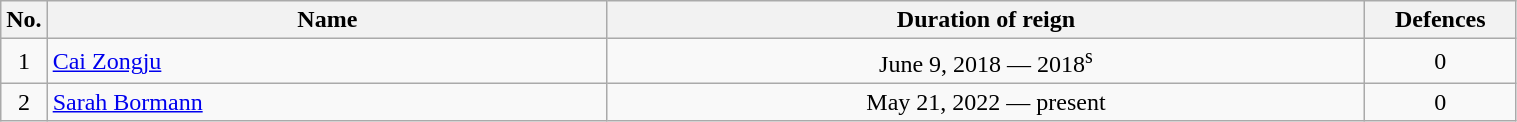<table class="wikitable" width=80%>
<tr>
<th width=3%>No.</th>
<th width=37%>Name</th>
<th width=50%>Duration of reign</th>
<th width=10%>Defences</th>
</tr>
<tr align=center>
<td>1</td>
<td align=left> <a href='#'>Cai Zongju</a></td>
<td>June 9, 2018 — 2018<sup>s</sup></td>
<td>0</td>
</tr>
<tr align=center>
<td>2</td>
<td align=left> <a href='#'>Sarah Bormann</a></td>
<td>May 21, 2022 — present</td>
<td>0</td>
</tr>
</table>
